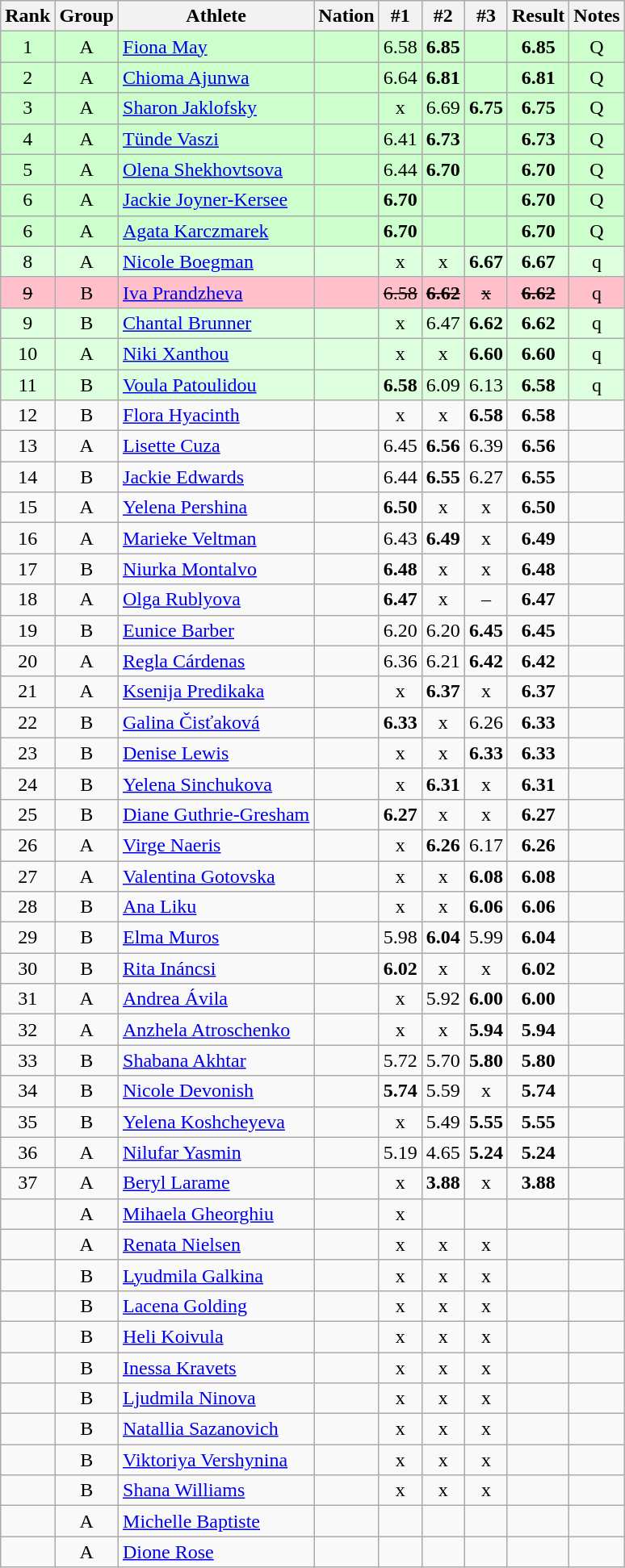<table class="wikitable sortable" style="text-align:center">
<tr>
<th>Rank</th>
<th>Group</th>
<th>Athlete</th>
<th>Nation</th>
<th>#1</th>
<th>#2</th>
<th>#3</th>
<th>Result</th>
<th>Notes</th>
</tr>
<tr bgcolor=ccffcc>
<td>1</td>
<td>A</td>
<td align=left><a href='#'>Fiona May</a></td>
<td align=left></td>
<td>6.58</td>
<td><strong>6.85</strong></td>
<td></td>
<td><strong>6.85</strong></td>
<td>Q</td>
</tr>
<tr bgcolor=ccffcc>
<td>2</td>
<td>A</td>
<td align=left><a href='#'>Chioma Ajunwa</a></td>
<td align=left></td>
<td>6.64</td>
<td><strong>6.81</strong></td>
<td></td>
<td><strong>6.81</strong></td>
<td>Q</td>
</tr>
<tr bgcolor=ccffcc>
<td>3</td>
<td>A</td>
<td align=left><a href='#'>Sharon Jaklofsky</a></td>
<td align=left></td>
<td>x</td>
<td>6.69</td>
<td><strong>6.75</strong></td>
<td><strong>6.75</strong></td>
<td>Q</td>
</tr>
<tr bgcolor=ccffcc>
<td>4</td>
<td>A</td>
<td align=left><a href='#'>Tünde Vaszi</a></td>
<td align=left></td>
<td>6.41</td>
<td><strong>6.73</strong></td>
<td></td>
<td><strong>6.73</strong></td>
<td>Q</td>
</tr>
<tr bgcolor=ccffcc>
<td>5</td>
<td>A</td>
<td align=left><a href='#'>Olena Shekhovtsova</a></td>
<td align=left></td>
<td>6.44</td>
<td><strong>6.70</strong></td>
<td></td>
<td><strong>6.70</strong></td>
<td>Q</td>
</tr>
<tr bgcolor=ccffcc>
<td>6</td>
<td>A</td>
<td align=left><a href='#'>Jackie Joyner-Kersee</a></td>
<td align=left></td>
<td><strong>6.70</strong></td>
<td></td>
<td></td>
<td><strong>6.70</strong></td>
<td>Q</td>
</tr>
<tr bgcolor=ccffcc>
<td>6</td>
<td>A</td>
<td align=left><a href='#'>Agata Karczmarek</a></td>
<td align=left></td>
<td><strong>6.70</strong></td>
<td></td>
<td></td>
<td><strong>6.70</strong></td>
<td>Q</td>
</tr>
<tr bgcolor=ddffdd>
<td>8</td>
<td>A</td>
<td align=left><a href='#'>Nicole Boegman</a></td>
<td align=left></td>
<td>x</td>
<td>x</td>
<td><strong>6.67</strong></td>
<td><strong>6.67</strong></td>
<td>q</td>
</tr>
<tr bgcolor=pink>
<td><s>9</s></td>
<td>B</td>
<td align=left><a href='#'>Iva Prandzheva</a></td>
<td align=left></td>
<td><s>6.58</s></td>
<td><s><strong>6.62</strong></s></td>
<td><s>x</s></td>
<td><s><strong>6.62</strong></s></td>
<td>q</td>
</tr>
<tr bgcolor=ddffdd>
<td>9</td>
<td>B</td>
<td align=left><a href='#'>Chantal Brunner</a></td>
<td align=left></td>
<td>x</td>
<td>6.47</td>
<td><strong>6.62</strong></td>
<td><strong>6.62</strong></td>
<td>q</td>
</tr>
<tr bgcolor=ddffdd>
<td>10</td>
<td>A</td>
<td align=left><a href='#'>Niki Xanthou</a></td>
<td align=left></td>
<td>x</td>
<td>x</td>
<td><strong>6.60</strong></td>
<td><strong>6.60</strong></td>
<td>q</td>
</tr>
<tr bgcolor=ddffdd>
<td>11</td>
<td>B</td>
<td align=left><a href='#'>Voula Patoulidou</a></td>
<td align=left></td>
<td><strong>6.58</strong></td>
<td>6.09</td>
<td>6.13</td>
<td><strong>6.58</strong></td>
<td>q</td>
</tr>
<tr>
<td>12</td>
<td>B</td>
<td align=left><a href='#'>Flora Hyacinth</a></td>
<td align=left></td>
<td>x</td>
<td>x</td>
<td><strong>6.58</strong></td>
<td><strong>6.58</strong></td>
<td></td>
</tr>
<tr>
<td>13</td>
<td>A</td>
<td align=left><a href='#'>Lisette Cuza</a></td>
<td align=left></td>
<td>6.45</td>
<td><strong>6.56</strong></td>
<td>6.39</td>
<td><strong>6.56</strong></td>
<td></td>
</tr>
<tr>
<td>14</td>
<td>B</td>
<td align=left><a href='#'>Jackie Edwards</a></td>
<td align=left></td>
<td>6.44</td>
<td><strong>6.55</strong></td>
<td>6.27</td>
<td><strong>6.55</strong></td>
<td></td>
</tr>
<tr>
<td>15</td>
<td>A</td>
<td align=left><a href='#'>Yelena Pershina</a></td>
<td align=left></td>
<td><strong>6.50</strong></td>
<td>x</td>
<td>x</td>
<td><strong>6.50</strong></td>
<td></td>
</tr>
<tr>
<td>16</td>
<td>A</td>
<td align=left><a href='#'>Marieke Veltman</a></td>
<td align=left></td>
<td>6.43</td>
<td><strong>6.49</strong></td>
<td>x</td>
<td><strong>6.49</strong></td>
<td></td>
</tr>
<tr>
<td>17</td>
<td>B</td>
<td align=left><a href='#'>Niurka Montalvo</a></td>
<td align=left></td>
<td><strong>6.48</strong></td>
<td>x</td>
<td>x</td>
<td><strong>6.48</strong></td>
<td></td>
</tr>
<tr>
<td>18</td>
<td>A</td>
<td align=left><a href='#'>Olga Rublyova</a></td>
<td align=left></td>
<td><strong>6.47</strong></td>
<td>x</td>
<td>–</td>
<td><strong>6.47</strong></td>
<td></td>
</tr>
<tr>
<td>19</td>
<td>B</td>
<td align=left><a href='#'>Eunice Barber</a></td>
<td align=left></td>
<td>6.20</td>
<td>6.20</td>
<td><strong>6.45</strong></td>
<td><strong>6.45</strong></td>
<td></td>
</tr>
<tr>
<td>20</td>
<td>A</td>
<td align=left><a href='#'>Regla Cárdenas</a></td>
<td align=left></td>
<td>6.36</td>
<td>6.21</td>
<td><strong>6.42</strong></td>
<td><strong>6.42</strong></td>
<td></td>
</tr>
<tr>
<td>21</td>
<td>A</td>
<td align=left><a href='#'>Ksenija Predikaka</a></td>
<td align=left></td>
<td>x</td>
<td><strong>6.37</strong></td>
<td>x</td>
<td><strong>6.37</strong></td>
<td></td>
</tr>
<tr>
<td>22</td>
<td>B</td>
<td align=left><a href='#'>Galina Čisťaková</a></td>
<td align=left></td>
<td><strong>6.33</strong></td>
<td>x</td>
<td>6.26</td>
<td><strong>6.33</strong></td>
<td></td>
</tr>
<tr>
<td>23</td>
<td>B</td>
<td align=left><a href='#'>Denise Lewis</a></td>
<td align=left></td>
<td>x</td>
<td>x</td>
<td><strong>6.33</strong></td>
<td><strong>6.33</strong></td>
<td></td>
</tr>
<tr>
<td>24</td>
<td>B</td>
<td align=left><a href='#'>Yelena Sinchukova</a></td>
<td align=left></td>
<td>x</td>
<td><strong>6.31</strong></td>
<td>x</td>
<td><strong>6.31</strong></td>
<td></td>
</tr>
<tr>
<td>25</td>
<td>B</td>
<td align=left><a href='#'>Diane Guthrie-Gresham</a></td>
<td align=left></td>
<td><strong>6.27</strong></td>
<td>x</td>
<td>x</td>
<td><strong>6.27</strong></td>
<td></td>
</tr>
<tr>
<td>26</td>
<td>A</td>
<td align=left><a href='#'>Virge Naeris</a></td>
<td align=left></td>
<td>x</td>
<td><strong>6.26</strong></td>
<td>6.17</td>
<td><strong>6.26</strong></td>
<td></td>
</tr>
<tr>
<td>27</td>
<td>A</td>
<td align=left><a href='#'>Valentina Gotovska</a></td>
<td align=left></td>
<td>x</td>
<td>x</td>
<td><strong>6.08</strong></td>
<td><strong>6.08</strong></td>
<td></td>
</tr>
<tr>
<td>28</td>
<td>B</td>
<td align=left><a href='#'>Ana Liku</a></td>
<td align=left></td>
<td>x</td>
<td>x</td>
<td><strong>6.06</strong></td>
<td><strong>6.06</strong></td>
<td></td>
</tr>
<tr>
<td>29</td>
<td>B</td>
<td align=left><a href='#'>Elma Muros</a></td>
<td align=left></td>
<td>5.98</td>
<td><strong>6.04</strong></td>
<td>5.99</td>
<td><strong>6.04</strong></td>
<td></td>
</tr>
<tr>
<td>30</td>
<td>B</td>
<td align=left><a href='#'>Rita Ináncsi</a></td>
<td align=left></td>
<td><strong>6.02</strong></td>
<td>x</td>
<td>x</td>
<td><strong>6.02</strong></td>
<td></td>
</tr>
<tr>
<td>31</td>
<td>A</td>
<td align=left><a href='#'>Andrea Ávila</a></td>
<td align=left></td>
<td>x</td>
<td>5.92</td>
<td><strong>6.00</strong></td>
<td><strong>6.00</strong></td>
<td></td>
</tr>
<tr>
<td>32</td>
<td>A</td>
<td align=left><a href='#'>Anzhela Atroschenko</a></td>
<td align=left></td>
<td>x</td>
<td>x</td>
<td><strong>5.94</strong></td>
<td><strong>5.94</strong></td>
<td></td>
</tr>
<tr>
<td>33</td>
<td>B</td>
<td align=left><a href='#'>Shabana Akhtar</a></td>
<td align=left></td>
<td>5.72</td>
<td>5.70</td>
<td><strong>5.80</strong></td>
<td><strong>5.80</strong></td>
<td></td>
</tr>
<tr>
<td>34</td>
<td>B</td>
<td align=left><a href='#'>Nicole Devonish</a></td>
<td align=left></td>
<td><strong>5.74</strong></td>
<td>5.59</td>
<td>x</td>
<td><strong>5.74</strong></td>
<td></td>
</tr>
<tr>
<td>35</td>
<td>B</td>
<td align=left><a href='#'>Yelena Koshcheyeva</a></td>
<td align=left></td>
<td>x</td>
<td>5.49</td>
<td><strong>5.55</strong></td>
<td><strong>5.55</strong></td>
<td></td>
</tr>
<tr>
<td>36</td>
<td>A</td>
<td align=left><a href='#'>Nilufar Yasmin</a></td>
<td align=left></td>
<td>5.19</td>
<td>4.65</td>
<td><strong>5.24</strong></td>
<td><strong>5.24</strong></td>
<td></td>
</tr>
<tr>
<td>37</td>
<td>A</td>
<td align=left><a href='#'>Beryl Larame</a></td>
<td align=left></td>
<td>x</td>
<td><strong>3.88</strong></td>
<td>x</td>
<td><strong>3.88</strong></td>
<td></td>
</tr>
<tr>
<td></td>
<td>A</td>
<td align=left><a href='#'>Mihaela Gheorghiu</a></td>
<td align=left></td>
<td>x</td>
<td></td>
<td></td>
<td><strong></strong></td>
<td></td>
</tr>
<tr>
<td></td>
<td>A</td>
<td align=left><a href='#'>Renata Nielsen</a></td>
<td align=left></td>
<td>x</td>
<td>x</td>
<td>x</td>
<td><strong></strong></td>
<td></td>
</tr>
<tr>
<td></td>
<td>B</td>
<td align=left><a href='#'>Lyudmila Galkina</a></td>
<td align=left></td>
<td>x</td>
<td>x</td>
<td>x</td>
<td><strong></strong></td>
<td></td>
</tr>
<tr>
<td></td>
<td>B</td>
<td align=left><a href='#'>Lacena Golding</a></td>
<td align=left></td>
<td>x</td>
<td>x</td>
<td>x</td>
<td><strong></strong></td>
<td></td>
</tr>
<tr>
<td></td>
<td>B</td>
<td align=left><a href='#'>Heli Koivula</a></td>
<td align=left></td>
<td>x</td>
<td>x</td>
<td>x</td>
<td><strong></strong></td>
<td></td>
</tr>
<tr>
<td></td>
<td>B</td>
<td align=left><a href='#'>Inessa Kravets</a></td>
<td align=left></td>
<td>x</td>
<td>x</td>
<td>x</td>
<td><strong></strong></td>
<td></td>
</tr>
<tr>
<td></td>
<td>B</td>
<td align=left><a href='#'>Ljudmila Ninova</a></td>
<td align=left></td>
<td>x</td>
<td>x</td>
<td>x</td>
<td><strong></strong></td>
<td></td>
</tr>
<tr>
<td></td>
<td>B</td>
<td align=left><a href='#'>Natallia Sazanovich</a></td>
<td align=left></td>
<td>x</td>
<td>x</td>
<td>x</td>
<td><strong></strong></td>
<td></td>
</tr>
<tr>
<td></td>
<td>B</td>
<td align=left><a href='#'>Viktoriya Vershynina</a></td>
<td align=left></td>
<td>x</td>
<td>x</td>
<td>x</td>
<td><strong></strong></td>
<td></td>
</tr>
<tr>
<td></td>
<td>B</td>
<td align=left><a href='#'>Shana Williams</a></td>
<td align=left></td>
<td>x</td>
<td>x</td>
<td>x</td>
<td><strong></strong></td>
<td></td>
</tr>
<tr>
<td></td>
<td>A</td>
<td align=left><a href='#'>Michelle Baptiste</a></td>
<td align=left></td>
<td></td>
<td></td>
<td></td>
<td><strong></strong></td>
<td></td>
</tr>
<tr>
<td></td>
<td>A</td>
<td align=left><a href='#'>Dione Rose</a></td>
<td align=left></td>
<td></td>
<td></td>
<td></td>
<td><strong></strong></td>
<td></td>
</tr>
</table>
